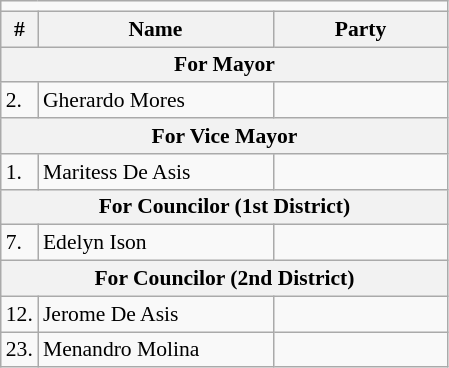<table class=wikitable style="font-size:90%">
<tr>
<td colspan=5 bgcolor=></td>
</tr>
<tr>
<th>#</th>
<th width=150px>Name</th>
<th colspan=2 width=110px>Party</th>
</tr>
<tr>
<th colspan=5>For Mayor</th>
</tr>
<tr>
<td>2.</td>
<td>Gherardo Mores</td>
<td></td>
</tr>
<tr>
<th colspan=5>For Vice Mayor</th>
</tr>
<tr>
<td>1.</td>
<td>Maritess De Asis</td>
<td></td>
</tr>
<tr>
<th colspan=5>For Councilor (1st District)</th>
</tr>
<tr>
<td>7.</td>
<td>Edelyn Ison</td>
<td></td>
</tr>
<tr>
<th colspan=5>For Councilor (2nd District)</th>
</tr>
<tr>
<td>12.</td>
<td>Jerome De Asis</td>
<td></td>
</tr>
<tr>
<td>23.</td>
<td>Menandro Molina</td>
<td></td>
</tr>
</table>
